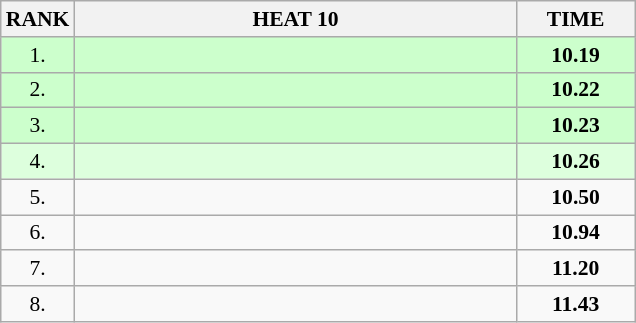<table class="wikitable" style="border-collapse: collapse; font-size: 90%;">
<tr>
<th>RANK</th>
<th style="width: 20em">HEAT 10</th>
<th style="width: 5em">TIME</th>
</tr>
<tr style="background:#ccffcc;">
<td align="center">1.</td>
<td></td>
<td align="center"><strong>10.19</strong></td>
</tr>
<tr style="background:#ccffcc;">
<td align="center">2.</td>
<td></td>
<td align="center"><strong>10.22</strong></td>
</tr>
<tr style="background:#ccffcc;">
<td align="center">3.</td>
<td></td>
<td align="center"><strong>10.23</strong></td>
</tr>
<tr style="background:#ddffdd;">
<td align="center">4.</td>
<td></td>
<td align="center"><strong>10.26</strong></td>
</tr>
<tr>
<td align="center">5.</td>
<td></td>
<td align="center"><strong>10.50</strong></td>
</tr>
<tr>
<td align="center">6.</td>
<td></td>
<td align="center"><strong>10.94</strong></td>
</tr>
<tr>
<td align="center">7.</td>
<td></td>
<td align="center"><strong>11.20</strong></td>
</tr>
<tr>
<td align="center">8.</td>
<td></td>
<td align="center"><strong>11.43</strong></td>
</tr>
</table>
